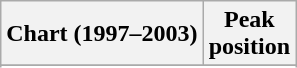<table class="wikitable plainrowheaders sortable">
<tr>
<th scope="col">Chart (1997–2003)</th>
<th scope="col">Peak<br>position</th>
</tr>
<tr>
</tr>
<tr>
</tr>
<tr>
</tr>
<tr>
</tr>
<tr>
</tr>
<tr>
</tr>
<tr>
</tr>
<tr>
</tr>
<tr>
</tr>
<tr>
</tr>
<tr>
</tr>
</table>
